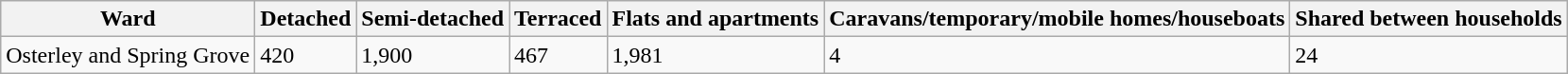<table class="wikitable">
<tr>
<th>Ward</th>
<th>Detached</th>
<th>Semi-detached</th>
<th>Terraced</th>
<th>Flats and apartments</th>
<th>Caravans/temporary/mobile homes/houseboats</th>
<th>Shared between households</th>
</tr>
<tr>
<td>Osterley and Spring Grove</td>
<td>420</td>
<td>1,900</td>
<td>467</td>
<td>1,981</td>
<td>4</td>
<td>24</td>
</tr>
</table>
